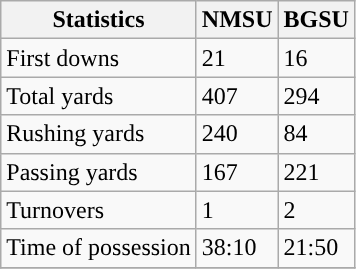<table class="wikitable" style="float: left;">
<tr>
<th>Statistics</th>
<th>NMSU</th>
<th>BGSU</th>
</tr>
<tr>
<td>First downs</td>
<td>21</td>
<td>16</td>
</tr>
<tr>
<td>Total yards</td>
<td>407</td>
<td>294</td>
</tr>
<tr>
<td>Rushing yards</td>
<td>240</td>
<td>84</td>
</tr>
<tr>
<td>Passing yards</td>
<td>167</td>
<td>221</td>
</tr>
<tr>
<td>Turnovers</td>
<td>1</td>
<td>2</td>
</tr>
<tr>
<td>Time of possession</td>
<td>38:10</td>
<td>21:50</td>
</tr>
<tr>
</tr>
</table>
